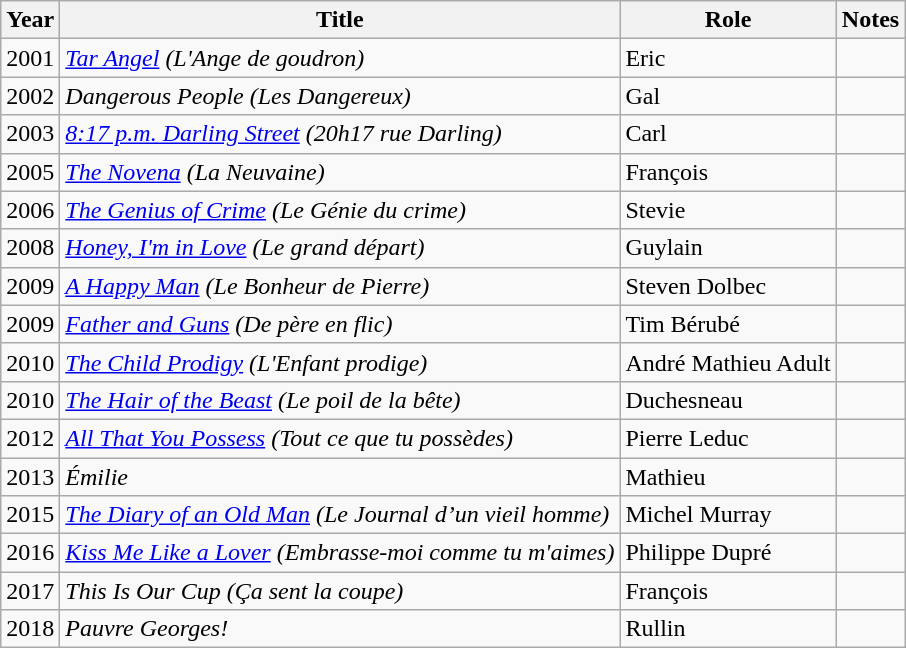<table class="wikitable sortable">
<tr>
<th>Year</th>
<th>Title</th>
<th>Role</th>
<th class="unsortable">Notes</th>
</tr>
<tr>
<td>2001</td>
<td><em><a href='#'>Tar Angel</a> (L'Ange de goudron)</em></td>
<td>Eric</td>
<td></td>
</tr>
<tr>
<td>2002</td>
<td><em>Dangerous People (Les Dangereux)</em></td>
<td>Gal</td>
<td></td>
</tr>
<tr>
<td>2003</td>
<td><em><a href='#'>8:17 p.m. Darling Street</a> (20h17 rue Darling)</em></td>
<td>Carl</td>
<td></td>
</tr>
<tr>
<td>2005</td>
<td data-sort-value="Novena, The"><em><a href='#'>The Novena</a> (La Neuvaine)</em></td>
<td>François</td>
<td></td>
</tr>
<tr>
<td>2006</td>
<td data-sort-value="Genius of Crime, The"><em><a href='#'>The Genius of Crime</a> (Le Génie du crime)</em></td>
<td>Stevie</td>
<td></td>
</tr>
<tr>
<td>2008</td>
<td><em><a href='#'>Honey, I'm in Love</a> (Le grand départ)</em></td>
<td>Guylain</td>
<td></td>
</tr>
<tr>
<td>2009</td>
<td data-sort-value="Happy Man, A"><em><a href='#'>A Happy Man</a> (Le Bonheur de Pierre)</em></td>
<td>Steven Dolbec</td>
<td></td>
</tr>
<tr>
<td>2009</td>
<td><em><a href='#'>Father and Guns</a> (De père en flic)</em></td>
<td>Tim Bérubé</td>
<td></td>
</tr>
<tr>
<td>2010</td>
<td data-sort-value="Child Prodigy, The"><em><a href='#'>The Child Prodigy</a> (L'Enfant prodige)</em></td>
<td>André Mathieu Adult</td>
<td></td>
</tr>
<tr>
<td>2010</td>
<td data-sort-value="Hair of the Beast, The"><em><a href='#'>The Hair of the Beast</a> (Le poil de la bête)</em></td>
<td>Duchesneau</td>
<td></td>
</tr>
<tr>
<td>2012</td>
<td><em><a href='#'>All That You Possess</a> (Tout ce que tu possèdes)</em></td>
<td>Pierre Leduc</td>
<td></td>
</tr>
<tr>
<td>2013</td>
<td><em>Émilie</em></td>
<td>Mathieu</td>
<td></td>
</tr>
<tr>
<td>2015</td>
<td data-sort-value="Diary of an Old Man, The"><em><a href='#'>The Diary of an Old Man</a> (Le Journal d’un vieil homme)</em></td>
<td>Michel Murray</td>
<td></td>
</tr>
<tr>
<td>2016</td>
<td><em><a href='#'>Kiss Me Like a Lover</a> (Embrasse-moi comme tu m'aimes)</em></td>
<td>Philippe Dupré</td>
<td></td>
</tr>
<tr>
<td>2017</td>
<td><em>This Is Our Cup (Ça sent la coupe)</em></td>
<td>François</td>
<td></td>
</tr>
<tr>
<td>2018</td>
<td><em>Pauvre Georges!</em></td>
<td>Rullin</td>
<td></td>
</tr>
</table>
